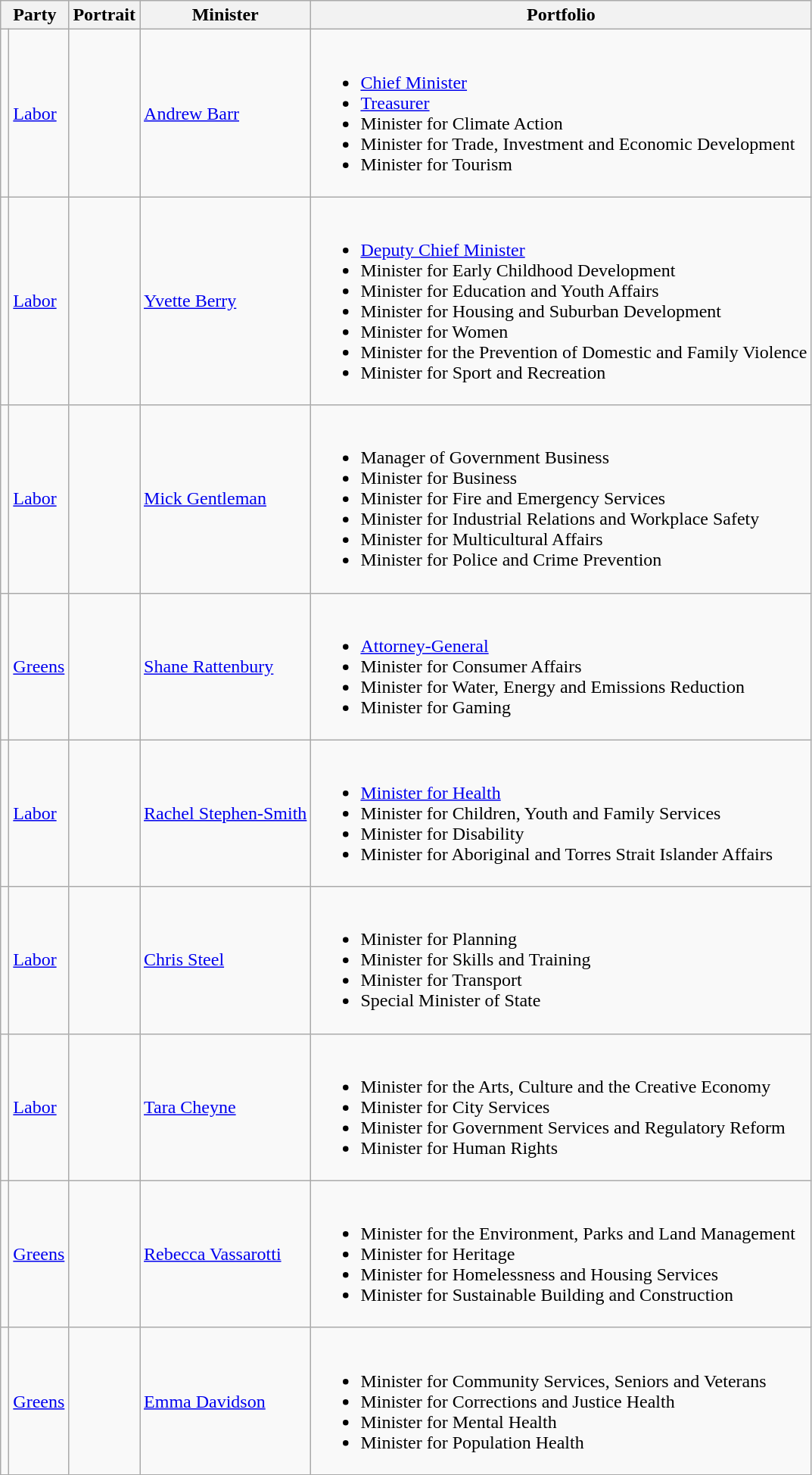<table class="wikitable">
<tr>
<th colspan=2>Party</th>
<th>Portrait</th>
<th>Minister</th>
<th>Portfolio</th>
</tr>
<tr>
<td></td>
<td><a href='#'>Labor</a></td>
<td></td>
<td><a href='#'>Andrew Barr</a></td>
<td><br><ul><li><a href='#'>Chief Minister</a></li><li><a href='#'>Treasurer</a></li><li>Minister for Climate Action</li><li>Minister for Trade, Investment and Economic Development</li><li>Minister for Tourism</li></ul></td>
</tr>
<tr>
<td></td>
<td><a href='#'>Labor</a></td>
<td></td>
<td><a href='#'>Yvette Berry</a></td>
<td><br><ul><li><a href='#'>Deputy Chief Minister</a></li><li>Minister for Early Childhood Development</li><li>Minister for Education and Youth Affairs</li><li>Minister for Housing and Suburban Development</li><li>Minister for Women</li><li>Minister for the Prevention of Domestic and Family Violence</li><li>Minister for Sport and Recreation</li></ul></td>
</tr>
<tr>
<td></td>
<td><a href='#'>Labor</a></td>
<td></td>
<td><a href='#'>Mick Gentleman</a></td>
<td><br><ul><li>Manager of Government Business</li><li>Minister for Business</li><li>Minister for Fire and Emergency Services</li><li>Minister for Industrial Relations and Workplace Safety</li><li>Minister for Multicultural Affairs</li><li>Minister for Police and Crime Prevention</li></ul></td>
</tr>
<tr>
<td></td>
<td><a href='#'>Greens</a></td>
<td></td>
<td><a href='#'>Shane Rattenbury</a></td>
<td><br><ul><li><a href='#'>Attorney-General</a></li><li>Minister for Consumer Affairs</li><li>Minister for Water, Energy and Emissions Reduction</li><li>Minister for Gaming</li></ul></td>
</tr>
<tr>
<td></td>
<td><a href='#'>Labor</a></td>
<td></td>
<td><a href='#'>Rachel Stephen-Smith</a></td>
<td><br><ul><li><a href='#'>Minister for Health</a></li><li>Minister for Children, Youth and Family Services</li><li>Minister for Disability</li><li>Minister for Aboriginal and Torres Strait Islander Affairs</li></ul></td>
</tr>
<tr>
<td></td>
<td><a href='#'>Labor</a></td>
<td></td>
<td><a href='#'>Chris Steel</a></td>
<td><br><ul><li>Minister for Planning</li><li>Minister for Skills and Training</li><li>Minister for Transport</li><li>Special Minister of State</li></ul></td>
</tr>
<tr>
<td></td>
<td><a href='#'>Labor</a></td>
<td></td>
<td><a href='#'>Tara Cheyne</a></td>
<td><br><ul><li>Minister for the Arts, Culture and the Creative Economy</li><li>Minister for City Services</li><li>Minister for Government Services and Regulatory Reform</li><li>Minister for Human Rights</li></ul></td>
</tr>
<tr>
<td></td>
<td><a href='#'>Greens</a></td>
<td></td>
<td><a href='#'>Rebecca Vassarotti</a></td>
<td><br><ul><li>Minister for the Environment, Parks and Land Management</li><li>Minister for Heritage</li><li>Minister for Homelessness and Housing Services</li><li>Minister for Sustainable Building and Construction</li></ul></td>
</tr>
<tr>
<td></td>
<td><a href='#'>Greens</a></td>
<td></td>
<td><a href='#'>Emma Davidson</a></td>
<td><br><ul><li>Minister for Community Services, Seniors and Veterans</li><li>Minister for Corrections and Justice Health</li><li>Minister for Mental Health</li><li>Minister for Population Health</li></ul></td>
</tr>
</table>
